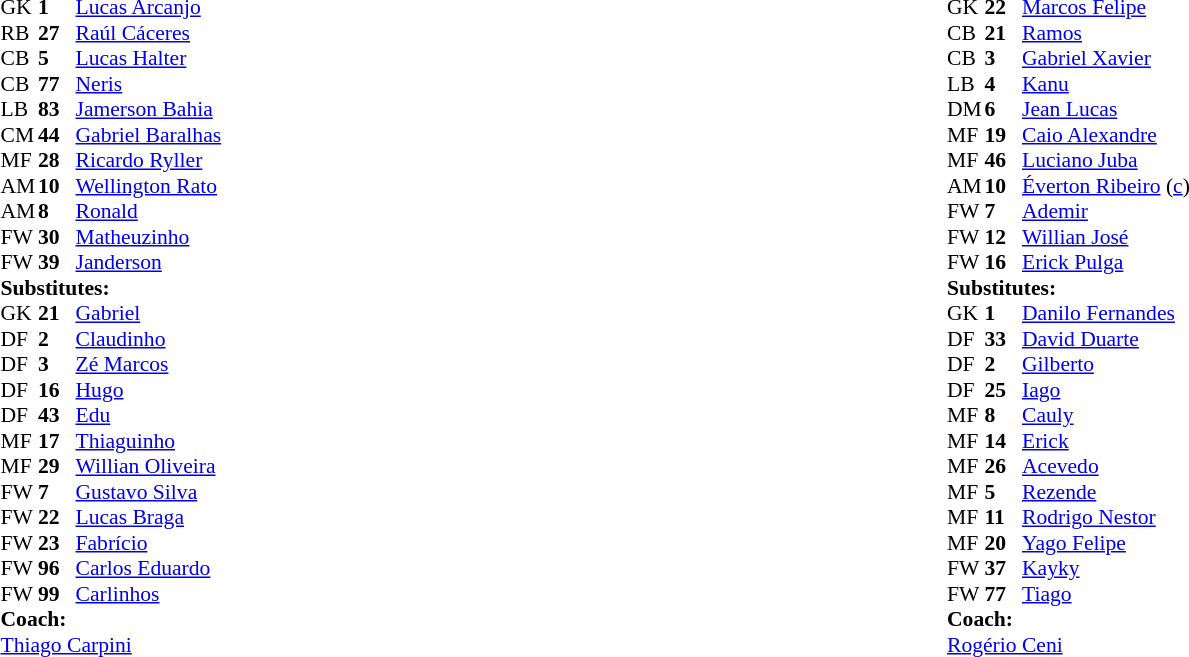<table width="100%">
<tr>
<td vstyle="text-align:top" width="40%"><br><table style="font-size:90%" cellspacing="0" cellpadding="0">
<tr>
<th width=25></th>
<th width=25></th>
</tr>
<tr>
<td>GK</td>
<td><strong>1</strong></td>
<td> <a href='#'>Lucas Arcanjo</a></td>
<td></td>
</tr>
<tr>
<td>RB</td>
<td><strong>27</strong></td>
<td> <a href='#'>Raúl Cáceres</a></td>
<td></td>
<td></td>
</tr>
<tr>
<td>CB</td>
<td><strong>5</strong></td>
<td> <a href='#'>Lucas Halter</a></td>
</tr>
<tr>
<td>CB</td>
<td><strong>77</strong></td>
<td> <a href='#'>Neris</a></td>
</tr>
<tr>
<td>LB</td>
<td><strong>83</strong></td>
<td> <a href='#'>Jamerson Bahia</a></td>
<td></td>
<td></td>
</tr>
<tr>
<td>CM</td>
<td><strong>44</strong></td>
<td> <a href='#'>Gabriel Baralhas</a></td>
<td></td>
</tr>
<tr>
<td>MF</td>
<td><strong>28</strong></td>
<td> <a href='#'>Ricardo Ryller</a></td>
<td></td>
<td></td>
</tr>
<tr>
<td>AM</td>
<td><strong>10</strong></td>
<td> <a href='#'>Wellington Rato</a></td>
<td></td>
<td></td>
</tr>
<tr>
<td>AM</td>
<td><strong>8</strong></td>
<td> <a href='#'>Ronald</a></td>
<td></td>
<td></td>
</tr>
<tr>
<td>FW</td>
<td><strong>30</strong></td>
<td> <a href='#'>Matheuzinho</a></td>
<td></td>
</tr>
<tr>
<td>FW</td>
<td><strong>39</strong></td>
<td> <a href='#'>Janderson</a></td>
</tr>
<tr>
<td colspan=3><strong>Substitutes:</strong></td>
</tr>
<tr>
<td>GK</td>
<td><strong>21</strong></td>
<td> <a href='#'>Gabriel</a></td>
</tr>
<tr>
<td>DF</td>
<td><strong>2</strong></td>
<td> <a href='#'>Claudinho</a></td>
<td></td>
<td></td>
</tr>
<tr>
<td>DF</td>
<td><strong>3</strong></td>
<td> <a href='#'>Zé Marcos</a></td>
<td></td>
</tr>
<tr>
<td>DF</td>
<td><strong>16</strong></td>
<td> <a href='#'>Hugo</a></td>
<td></td>
<td></td>
</tr>
<tr>
<td>DF</td>
<td><strong>43</strong></td>
<td> <a href='#'>Edu</a></td>
</tr>
<tr>
<td>MF</td>
<td><strong>17</strong></td>
<td> <a href='#'>Thiaguinho</a></td>
</tr>
<tr>
<td>MF</td>
<td><strong>29</strong></td>
<td> <a href='#'>Willian Oliveira</a></td>
</tr>
<tr>
<td>FW</td>
<td><strong>7</strong></td>
<td> <a href='#'>Gustavo Silva</a></td>
<td></td>
<td></td>
</tr>
<tr>
<td>FW</td>
<td><strong>22</strong></td>
<td> <a href='#'>Lucas Braga</a></td>
</tr>
<tr>
<td>FW</td>
<td><strong>23</strong></td>
<td> <a href='#'>Fabrício</a></td>
<td></td>
<td></td>
</tr>
<tr>
<td>FW</td>
<td><strong>96</strong></td>
<td> <a href='#'>Carlos Eduardo</a></td>
</tr>
<tr>
<td>FW</td>
<td><strong>99</strong></td>
<td> <a href='#'>Carlinhos</a></td>
<td></td>
<td></td>
</tr>
<tr>
<td colspan=3><strong>Coach:</strong></td>
</tr>
<tr>
<td colspan=4> <a href='#'>Thiago Carpini</a></td>
</tr>
</table>
</td>
<td vstyle="text-align:top" width="40%"><br><table style="font-size:90%" cellspacing="0" cellpadding="0">
<tr>
<th width=25></th>
<th width=25></th>
</tr>
<tr>
<td>GK</td>
<td><strong>22</strong></td>
<td> <a href='#'>Marcos Felipe</a></td>
</tr>
<tr>
<td>CB</td>
<td><strong>21</strong></td>
<td> <a href='#'>Ramos</a></td>
<td></td>
</tr>
<tr>
<td>CB</td>
<td><strong>3</strong></td>
<td> <a href='#'>Gabriel Xavier</a></td>
<td></td>
</tr>
<tr>
<td>LB</td>
<td><strong>4</strong></td>
<td> <a href='#'>Kanu</a></td>
<td></td>
</tr>
<tr>
<td>DM</td>
<td><strong>6</strong></td>
<td> <a href='#'>Jean Lucas</a></td>
</tr>
<tr>
<td>MF</td>
<td><strong>19</strong></td>
<td> <a href='#'>Caio Alexandre</a></td>
<td></td>
<td></td>
</tr>
<tr>
<td>MF</td>
<td><strong>46</strong></td>
<td> <a href='#'>Luciano Juba</a></td>
</tr>
<tr>
<td>AM</td>
<td><strong>10</strong></td>
<td> <a href='#'>Éverton Ribeiro</a> (<a href='#'>c</a>)</td>
<td></td>
<td></td>
</tr>
<tr>
<td>FW</td>
<td><strong>7</strong></td>
<td> <a href='#'>Ademir</a></td>
<td></td>
<td></td>
</tr>
<tr>
<td>FW</td>
<td><strong>12</strong></td>
<td> <a href='#'>Willian José</a></td>
<td></td>
<td></td>
</tr>
<tr>
<td>FW</td>
<td><strong>16</strong></td>
<td> <a href='#'>Erick Pulga</a></td>
<td></td>
<td></td>
</tr>
<tr>
<td colspan=3><strong>Substitutes:</strong></td>
</tr>
<tr>
<td>GK</td>
<td><strong>1</strong></td>
<td> <a href='#'>Danilo Fernandes</a></td>
<td></td>
</tr>
<tr>
<td>DF</td>
<td><strong>33</strong></td>
<td> <a href='#'>David Duarte</a></td>
</tr>
<tr>
<td>DF</td>
<td><strong>2</strong></td>
<td> <a href='#'>Gilberto</a></td>
<td></td>
<td></td>
</tr>
<tr>
<td>DF</td>
<td><strong>25</strong></td>
<td> <a href='#'>Iago</a></td>
</tr>
<tr>
<td>MF</td>
<td><strong>8</strong></td>
<td> <a href='#'>Cauly</a></td>
<td></td>
<td></td>
</tr>
<tr>
<td>MF</td>
<td><strong>14</strong></td>
<td> <a href='#'>Erick</a></td>
<td></td>
<td></td>
</tr>
<tr>
<td>MF</td>
<td><strong>26</strong></td>
<td> <a href='#'>Acevedo</a></td>
<td></td>
<td></td>
</tr>
<tr>
<td>MF</td>
<td><strong>5</strong></td>
<td> <a href='#'>Rezende</a></td>
</tr>
<tr>
<td>MF</td>
<td><strong>11</strong></td>
<td> <a href='#'>Rodrigo Nestor</a></td>
</tr>
<tr>
<td>MF</td>
<td><strong>20</strong></td>
<td> <a href='#'>Yago Felipe</a></td>
</tr>
<tr>
<td>FW</td>
<td><strong>37</strong></td>
<td> <a href='#'>Kayky</a></td>
<td></td>
<td></td>
</tr>
<tr>
<td>FW</td>
<td><strong>77</strong></td>
<td> <a href='#'>Tiago</a></td>
</tr>
<tr>
<td colspan=3><strong>Coach:</strong></td>
</tr>
<tr>
<td colspan=4> <a href='#'>Rogério Ceni</a></td>
</tr>
</table>
</td>
</tr>
</table>
